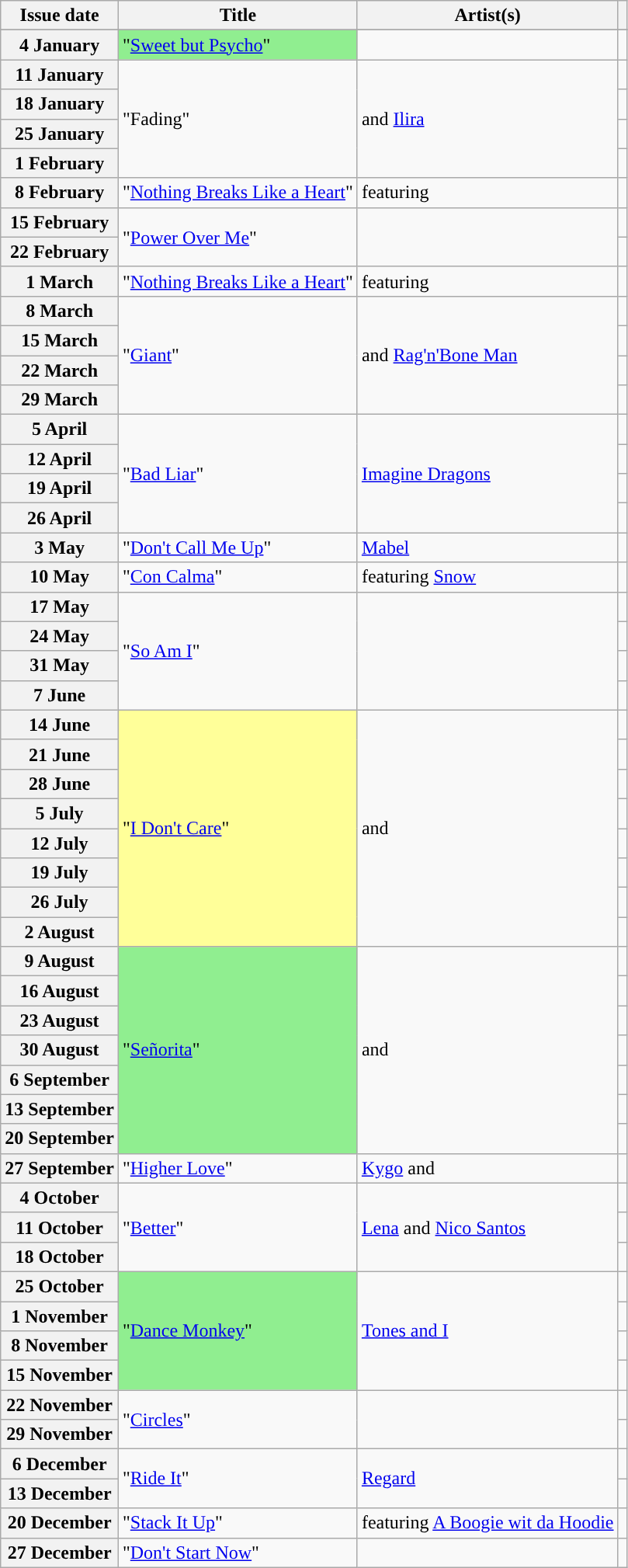<table class="sortable wikitable sortable plainrowheaders">
<tr>
<th scope=col class="sortable">Issue date</th>
<th scope=col class="sortable">Title</th>
<th scope=col class="sortable">Artist(s)</th>
<th scope=col class="unsortable"></th>
</tr>
<tr class=unsortable>
</tr>
<tr>
<th scope="row" style="text-align:center;">4 January</th>
<td style="background-color:lightgreen">"<a href='#'>Sweet but Psycho</a>"</td>
<td></td>
<td style="text-align:center;"></td>
</tr>
<tr>
<th scope="row" style="text-align:center;">11 January</th>
<td scope="row" rowspan="4">"Fading"</td>
<td rowspan="4"> and <a href='#'>Ilira</a></td>
<td style="text-align:center;"></td>
</tr>
<tr>
<th scope="row" style="text-align:center;">18 January</th>
<td style="text-align:center;"></td>
</tr>
<tr>
<th scope="row" style="text-align:center;">25 January</th>
<td style="text-align:center;"></td>
</tr>
<tr>
<th scope="row" style="text-align:center;">1 February</th>
<td style="text-align:center;"></td>
</tr>
<tr>
<th scope="row" style="text-align:center;">8 February</th>
<td scope="row">"<a href='#'>Nothing Breaks Like a Heart</a>"</td>
<td> featuring </td>
<td style="text-align:center;"></td>
</tr>
<tr>
<th scope="row" style="text-align:center;">15 February</th>
<td scope="row" rowspan="2">"<a href='#'>Power Over Me</a>"</td>
<td rowspan="2"></td>
<td style="text-align:center;"></td>
</tr>
<tr>
<th scope="row" style="text-align:center;">22 February</th>
<td style="text-align:center;"></td>
</tr>
<tr>
<th scope="row" style="text-align:center;">1 March</th>
<td scope="row">"<a href='#'>Nothing Breaks Like a Heart</a>"</td>
<td> featuring </td>
<td style="text-align:center;"></td>
</tr>
<tr>
<th scope="row" style="text-align:center;">8 March</th>
<td scope="row" rowspan="4">"<a href='#'>Giant</a>"</td>
<td rowspan="4"> and <a href='#'>Rag'n'Bone Man</a></td>
<td style="text-align:center;"></td>
</tr>
<tr>
<th scope="row" style="text-align:center;">15 March</th>
<td style="text-align:center;"></td>
</tr>
<tr>
<th scope="row" style="text-align:center;">22 March</th>
<td style="text-align:center;"></td>
</tr>
<tr>
<th scope="row" style="text-align:center;">29 March</th>
<td style="text-align:center;"></td>
</tr>
<tr>
<th scope="row" style="text-align:center;">5 April</th>
<td scope="row" rowspan="4">"<a href='#'>Bad Liar</a>"</td>
<td rowspan="4"><a href='#'>Imagine Dragons</a></td>
<td style="text-align:center;"></td>
</tr>
<tr>
<th scope="row" style="text-align:center;">12 April</th>
<td style="text-align:center;"></td>
</tr>
<tr>
<th scope="row" style="text-align:center;">19 April</th>
<td style="text-align:center;"></td>
</tr>
<tr>
<th scope="row" style="text-align:center;">26 April</th>
<td style="text-align:center;"></td>
</tr>
<tr>
<th scope="row" style="text-align:center;">3 May</th>
<td scope="row">"<a href='#'>Don't Call Me Up</a>"</td>
<td><a href='#'>Mabel</a></td>
<td style="text-align:center;"></td>
</tr>
<tr>
<th scope="row" style="text-align:center;">10 May</th>
<td scope="row">"<a href='#'>Con Calma</a>"</td>
<td> featuring <a href='#'>Snow</a></td>
<td style="text-align:center;"></td>
</tr>
<tr>
<th scope="row" style="text-align:center;">17 May</th>
<td scope="row" rowspan="4">"<a href='#'>So Am I</a>"</td>
<td rowspan="4"></td>
<td style="text-align:center;"></td>
</tr>
<tr>
<th scope="row" style="text-align:center;">24 May</th>
<td style="text-align:center;"></td>
</tr>
<tr>
<th scope="row" style="text-align:center;">31 May</th>
<td style="text-align:center;"></td>
</tr>
<tr>
<th scope="row" style="text-align:center;">7 June</th>
<td style="text-align:center;"></td>
</tr>
<tr>
<th scope="row" style="text-align:center;">14 June</th>
<td rowspan="8" style="background-color:#FFFF99" rowspan="8">"<a href='#'>I Don't Care</a>"</td>
<td rowspan="8"> and </td>
<td style="text-align:center;"></td>
</tr>
<tr>
<th scope="row" style="text-align:center;">21 June</th>
<td style="text-align:center;"></td>
</tr>
<tr>
<th scope="row" style="text-align:center;">28 June</th>
<td style="text-align:center;"></td>
</tr>
<tr>
<th scope="row" style="text-align:center;">5 July</th>
<td style="text-align:center;"></td>
</tr>
<tr>
<th scope="row" style="text-align:center;">12 July</th>
<td style="text-align:center;"></td>
</tr>
<tr>
<th scope="row" style="text-align:center;">19 July</th>
<td style="text-align:center;"></td>
</tr>
<tr>
<th scope="row" style="text-align:center;">26 July</th>
<td style="text-align:center;"></td>
</tr>
<tr>
<th scope="row" style="text-align:center;">2 August</th>
<td style="text-align:center;"></td>
</tr>
<tr>
<th scope="row" style="text-align:center;">9 August</th>
<td rowspan="7" style="background-color:lightgreen">"<a href='#'>Señorita</a>"</td>
<td rowspan="7"> and </td>
<td style="text-align:center;"></td>
</tr>
<tr>
<th scope="row" style="text-align:center;">16 August</th>
<td style="text-align:center;"></td>
</tr>
<tr>
<th scope="row" style="text-align:center;">23 August</th>
<td style="text-align:center;"></td>
</tr>
<tr>
<th scope="row" style="text-align:center;">30 August</th>
<td style="text-align:center;"></td>
</tr>
<tr>
<th scope="row" style="text-align:center;">6 September</th>
<td style="text-align:center;"></td>
</tr>
<tr>
<th scope="row" style="text-align:center;">13 September</th>
<td style="text-align:center;"></td>
</tr>
<tr>
<th scope="row" style="text-align:center;">20 September</th>
<td style="text-align:center;"></td>
</tr>
<tr>
<th scope="row" style="text-align:center;">27 September</th>
<td scope="row">"<a href='#'>Higher Love</a>"</td>
<td><a href='#'>Kygo</a> and </td>
<td style="text-align:center;"></td>
</tr>
<tr>
<th scope="row" style="text-align:center;">4 October</th>
<td scope="row" rowspan="3">"<a href='#'>Better</a>"</td>
<td rowspan="3"><a href='#'>Lena</a> and <a href='#'>Nico Santos</a></td>
<td style="text-align:center;"></td>
</tr>
<tr>
<th scope="row" style="text-align:center;">11 October</th>
<td style="text-align:center;"></td>
</tr>
<tr>
<th scope="row" style="text-align:center;">18 October</th>
<td style="text-align:center;"></td>
</tr>
<tr>
<th scope="row" style="text-align:center;">25 October</th>
<td rowspan="4" style="background-color:lightgreen">"<a href='#'>Dance Monkey</a>"</td>
<td rowspan="4"><a href='#'>Tones and I</a></td>
<td style="text-align:center;"></td>
</tr>
<tr>
<th scope="row" style="text-align:center;">1 November</th>
<td style="text-align:center;"></td>
</tr>
<tr>
<th scope="row" style="text-align:center;">8 November</th>
<td style="text-align:center;"></td>
</tr>
<tr>
<th scope="row" style="text-align:center;">15 November</th>
<td style="text-align:center;"></td>
</tr>
<tr>
<th scope="row" style="text-align:center;">22 November</th>
<td rowspan="2">"<a href='#'>Circles</a>"</td>
<td scope="row" rowspan="2"></td>
<td style="text-align:center;"></td>
</tr>
<tr>
<th scope="row" style="text-align:center;">29 November</th>
<td style="text-align:center;"></td>
</tr>
<tr>
<th scope="row" style="text-align:center;">6 December</th>
<td scope="row" rowspan="2">"<a href='#'>Ride It</a>"</td>
<td rowspan="2"><a href='#'>Regard</a></td>
<td style="text-align:center;"></td>
</tr>
<tr>
<th scope="row" style="text-align:center;">13 December</th>
<td style="text-align:center;"></td>
</tr>
<tr>
<th scope="row" style="text-align:center;">20 December</th>
<td scope="row">"<a href='#'>Stack It Up</a>"</td>
<td> featuring <a href='#'>A Boogie wit da Hoodie</a></td>
<td style="text-align:center;"></td>
</tr>
<tr>
<th scope="row" style="text-align:center;">27 December</th>
<td scope="row">"<a href='#'>Don't Start Now</a>"</td>
<td></td>
<td style="text-align:center;"></td>
</tr>
</table>
